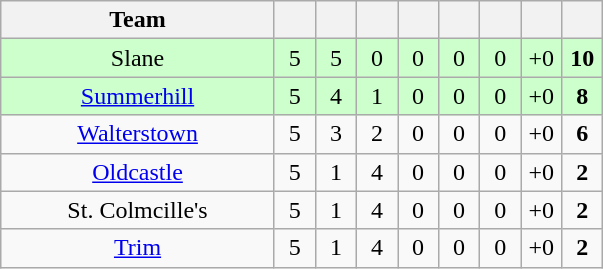<table class="wikitable" style="text-align:center">
<tr>
<th style="width:175px;">Team</th>
<th width="20"></th>
<th width="20"></th>
<th width="20"></th>
<th width="20"></th>
<th width="20"></th>
<th width="20"></th>
<th width="20"></th>
<th width="20"></th>
</tr>
<tr style="background:#cfc;">
<td>Slane</td>
<td>5</td>
<td>5</td>
<td>0</td>
<td>0</td>
<td>0</td>
<td>0</td>
<td>+0</td>
<td><strong>10</strong></td>
</tr>
<tr style="background:#cfc;">
<td><a href='#'>Summerhill</a></td>
<td>5</td>
<td>4</td>
<td>1</td>
<td>0</td>
<td>0</td>
<td>0</td>
<td>+0</td>
<td><strong>8</strong></td>
</tr>
<tr>
<td><a href='#'>Walterstown</a></td>
<td>5</td>
<td>3</td>
<td>2</td>
<td>0</td>
<td>0</td>
<td>0</td>
<td>+0</td>
<td><strong>6</strong></td>
</tr>
<tr>
<td><a href='#'>Oldcastle</a></td>
<td>5</td>
<td>1</td>
<td>4</td>
<td>0</td>
<td>0</td>
<td>0</td>
<td>+0</td>
<td><strong>2</strong></td>
</tr>
<tr>
<td>St. Colmcille's</td>
<td>5</td>
<td>1</td>
<td>4</td>
<td>0</td>
<td>0</td>
<td>0</td>
<td>+0</td>
<td><strong>2</strong></td>
</tr>
<tr>
<td><a href='#'>Trim</a></td>
<td>5</td>
<td>1</td>
<td>4</td>
<td>0</td>
<td>0</td>
<td>0</td>
<td>+0</td>
<td><strong>2</strong></td>
</tr>
</table>
